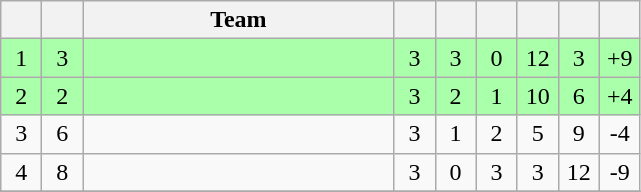<table class="wikitable sortable" style="text-align: center;">
<tr>
<th width=20 scope=col></th>
<th width=20 scope=col></th>
<th width=200 scope=col>Team</th>
<th width=20 scope=col></th>
<th width=20 scope=col></th>
<th width=20 scope=col></th>
<th width=20 scope=col></th>
<th width=20 scope=col></th>
<th width=20 scope=col></th>
</tr>
<tr style="background:#aaffaa;">
<td>1</td>
<td>3</td>
<td style="text-align:left;"><strong></strong></td>
<td>3</td>
<td>3</td>
<td>0</td>
<td>12</td>
<td>3</td>
<td>+9</td>
</tr>
<tr style="background:#aaffaa;">
<td>2</td>
<td>2</td>
<td style="text-align:left;"><strong></strong></td>
<td>3</td>
<td>2</td>
<td>1</td>
<td>10</td>
<td>6</td>
<td>+4</td>
</tr>
<tr>
<td>3</td>
<td>6</td>
<td style="text-align:left;"></td>
<td>3</td>
<td>1</td>
<td>2</td>
<td>5</td>
<td>9</td>
<td>-4</td>
</tr>
<tr>
<td>4</td>
<td>8</td>
<td style="text-align:left;"></td>
<td>3</td>
<td>0</td>
<td>3</td>
<td>3</td>
<td>12</td>
<td>-9</td>
</tr>
<tr>
</tr>
</table>
